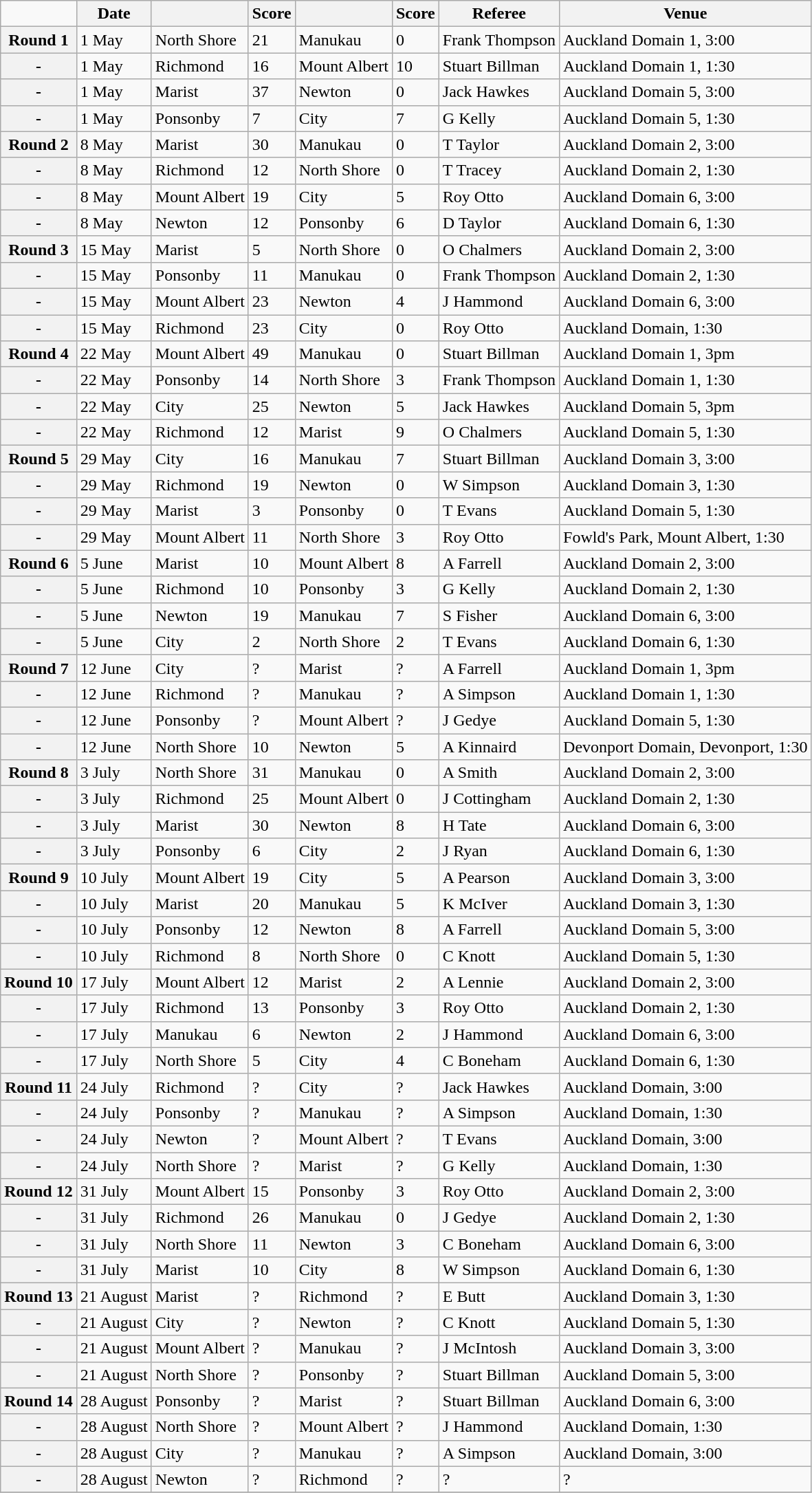<table class="wikitable mw-collapsible">
<tr>
<td></td>
<th scope="col">Date</th>
<th scope="col"></th>
<th scope="col">Score</th>
<th scope="col"></th>
<th scope="col">Score</th>
<th scope="col">Referee</th>
<th scope="col">Venue</th>
</tr>
<tr>
<th scope="row">Round 1</th>
<td>1 May</td>
<td>North Shore</td>
<td>21</td>
<td>Manukau</td>
<td>0</td>
<td>Frank Thompson</td>
<td>Auckland Domain 1, 3:00</td>
</tr>
<tr>
<th scope="row">-</th>
<td>1 May</td>
<td>Richmond</td>
<td>16</td>
<td>Mount Albert</td>
<td>10</td>
<td>Stuart Billman</td>
<td>Auckland Domain 1, 1:30</td>
</tr>
<tr>
<th scope="row">-</th>
<td>1 May</td>
<td>Marist</td>
<td>37</td>
<td>Newton</td>
<td>0</td>
<td>Jack Hawkes</td>
<td>Auckland Domain 5, 3:00</td>
</tr>
<tr>
<th scope="row">-</th>
<td>1 May</td>
<td>Ponsonby</td>
<td>7</td>
<td>City</td>
<td>7</td>
<td>G Kelly</td>
<td>Auckland Domain 5, 1:30</td>
</tr>
<tr>
<th scope="row">Round 2</th>
<td>8 May</td>
<td>Marist</td>
<td>30</td>
<td>Manukau</td>
<td>0</td>
<td>T Taylor</td>
<td>Auckland Domain 2, 3:00</td>
</tr>
<tr>
<th scope="row">-</th>
<td>8 May</td>
<td>Richmond</td>
<td>12</td>
<td>North Shore</td>
<td>0</td>
<td>T Tracey</td>
<td>Auckland Domain 2, 1:30</td>
</tr>
<tr>
<th scope="row">-</th>
<td>8 May</td>
<td>Mount Albert</td>
<td>19</td>
<td>City</td>
<td>5</td>
<td>Roy Otto</td>
<td>Auckland Domain 6, 3:00</td>
</tr>
<tr>
<th scope="row">-</th>
<td>8 May</td>
<td>Newton</td>
<td>12</td>
<td>Ponsonby</td>
<td>6</td>
<td>D Taylor</td>
<td>Auckland Domain 6, 1:30</td>
</tr>
<tr>
<th scope="row">Round 3</th>
<td>15 May</td>
<td>Marist</td>
<td>5</td>
<td>North Shore</td>
<td>0</td>
<td>O Chalmers</td>
<td>Auckland Domain 2, 3:00</td>
</tr>
<tr>
<th scope="row">-</th>
<td>15 May</td>
<td>Ponsonby</td>
<td>11</td>
<td>Manukau</td>
<td>0</td>
<td>Frank Thompson</td>
<td>Auckland Domain 2, 1:30</td>
</tr>
<tr>
<th scope="row">-</th>
<td>15 May</td>
<td>Mount Albert</td>
<td>23</td>
<td>Newton</td>
<td>4</td>
<td>J Hammond</td>
<td>Auckland Domain 6, 3:00</td>
</tr>
<tr>
<th scope="row">-</th>
<td>15 May</td>
<td>Richmond</td>
<td>23</td>
<td>City</td>
<td>0</td>
<td>Roy Otto</td>
<td>Auckland Domain, 1:30</td>
</tr>
<tr>
<th scope="row">Round 4</th>
<td>22 May</td>
<td>Mount Albert</td>
<td>49</td>
<td>Manukau</td>
<td>0</td>
<td>Stuart Billman</td>
<td>Auckland Domain 1, 3pm</td>
</tr>
<tr>
<th scope="row">-</th>
<td>22 May</td>
<td>Ponsonby</td>
<td>14</td>
<td>North Shore</td>
<td>3</td>
<td>Frank Thompson</td>
<td>Auckland Domain 1, 1:30</td>
</tr>
<tr>
<th scope="row">-</th>
<td>22 May</td>
<td>City</td>
<td>25</td>
<td>Newton</td>
<td>5</td>
<td>Jack Hawkes</td>
<td>Auckland Domain 5, 3pm</td>
</tr>
<tr>
<th scope="row">-</th>
<td>22 May</td>
<td>Richmond</td>
<td>12</td>
<td>Marist</td>
<td>9</td>
<td>O Chalmers</td>
<td>Auckland Domain 5, 1:30</td>
</tr>
<tr>
<th scope="row">Round 5</th>
<td>29 May</td>
<td>City</td>
<td>16</td>
<td>Manukau</td>
<td>7</td>
<td>Stuart Billman</td>
<td>Auckland Domain 3, 3:00</td>
</tr>
<tr>
<th scope="row">-</th>
<td>29 May</td>
<td>Richmond</td>
<td>19</td>
<td>Newton</td>
<td>0</td>
<td>W Simpson</td>
<td>Auckland Domain 3, 1:30</td>
</tr>
<tr>
<th scope="row">-</th>
<td>29 May</td>
<td>Marist</td>
<td>3</td>
<td>Ponsonby</td>
<td>0</td>
<td>T Evans</td>
<td>Auckland Domain 5, 1:30</td>
</tr>
<tr>
<th scope="row">-</th>
<td>29 May</td>
<td>Mount Albert</td>
<td>11</td>
<td>North Shore</td>
<td>3</td>
<td>Roy Otto</td>
<td>Fowld's Park, Mount Albert, 1:30</td>
</tr>
<tr>
<th scope="row">Round 6</th>
<td>5 June</td>
<td>Marist</td>
<td>10</td>
<td>Mount Albert</td>
<td>8</td>
<td>A Farrell</td>
<td>Auckland Domain 2, 3:00</td>
</tr>
<tr>
<th scope="row">-</th>
<td>5 June</td>
<td>Richmond</td>
<td>10</td>
<td>Ponsonby</td>
<td>3</td>
<td>G Kelly</td>
<td>Auckland Domain 2, 1:30</td>
</tr>
<tr>
<th scope="row">-</th>
<td>5 June</td>
<td>Newton</td>
<td>19</td>
<td>Manukau</td>
<td>7</td>
<td>S Fisher</td>
<td>Auckland Domain 6, 3:00</td>
</tr>
<tr>
<th scope="row">-</th>
<td>5 June</td>
<td>City</td>
<td>2</td>
<td>North Shore</td>
<td>2</td>
<td>T Evans</td>
<td>Auckland Domain 6, 1:30</td>
</tr>
<tr>
<th scope="row">Round 7</th>
<td>12 June</td>
<td>City</td>
<td>?</td>
<td>Marist</td>
<td>?</td>
<td>A Farrell</td>
<td>Auckland Domain 1, 3pm</td>
</tr>
<tr>
<th scope="row">-</th>
<td>12 June</td>
<td>Richmond</td>
<td>?</td>
<td>Manukau</td>
<td>?</td>
<td>A Simpson</td>
<td>Auckland Domain 1, 1:30</td>
</tr>
<tr>
<th scope="row">-</th>
<td>12 June</td>
<td>Ponsonby</td>
<td>?</td>
<td>Mount Albert</td>
<td>?</td>
<td>J Gedye</td>
<td>Auckland Domain 5, 1:30</td>
</tr>
<tr>
<th scope="row">-</th>
<td>12 June</td>
<td>North Shore</td>
<td>10</td>
<td>Newton</td>
<td>5</td>
<td>A Kinnaird</td>
<td>Devonport Domain, Devonport, 1:30</td>
</tr>
<tr>
<th scope="row">Round 8</th>
<td>3 July</td>
<td>North Shore</td>
<td>31</td>
<td>Manukau</td>
<td>0</td>
<td>A Smith</td>
<td>Auckland Domain 2, 3:00</td>
</tr>
<tr>
<th scope="row">-</th>
<td>3 July</td>
<td>Richmond</td>
<td>25</td>
<td>Mount Albert</td>
<td>0</td>
<td>J Cottingham</td>
<td>Auckland Domain 2, 1:30</td>
</tr>
<tr>
<th scope="row">-</th>
<td>3 July</td>
<td>Marist</td>
<td>30</td>
<td>Newton</td>
<td>8</td>
<td>H Tate</td>
<td>Auckland Domain 6, 3:00</td>
</tr>
<tr>
<th scope="row">-</th>
<td>3 July</td>
<td>Ponsonby</td>
<td>6</td>
<td>City</td>
<td>2</td>
<td>J Ryan</td>
<td>Auckland Domain 6, 1:30</td>
</tr>
<tr>
<th scope="row">Round 9</th>
<td>10 July</td>
<td>Mount Albert</td>
<td>19</td>
<td>City</td>
<td>5</td>
<td>A Pearson</td>
<td>Auckland Domain 3, 3:00</td>
</tr>
<tr>
<th scope="row">-</th>
<td>10 July</td>
<td>Marist</td>
<td>20</td>
<td>Manukau</td>
<td>5</td>
<td>K McIver</td>
<td>Auckland Domain 3, 1:30</td>
</tr>
<tr>
<th scope="row">-</th>
<td>10 July</td>
<td>Ponsonby</td>
<td>12</td>
<td>Newton</td>
<td>8</td>
<td>A Farrell</td>
<td>Auckland Domain 5, 3:00</td>
</tr>
<tr>
<th scope="row">-</th>
<td>10 July</td>
<td>Richmond</td>
<td>8</td>
<td>North Shore</td>
<td>0</td>
<td>C Knott</td>
<td>Auckland Domain 5, 1:30</td>
</tr>
<tr>
<th scope="row">Round 10</th>
<td>17 July</td>
<td>Mount Albert</td>
<td>12</td>
<td>Marist</td>
<td>2</td>
<td>A Lennie</td>
<td>Auckland Domain 2, 3:00</td>
</tr>
<tr>
<th scope="row">-</th>
<td>17 July</td>
<td>Richmond</td>
<td>13</td>
<td>Ponsonby</td>
<td>3</td>
<td>Roy Otto</td>
<td>Auckland Domain 2, 1:30</td>
</tr>
<tr>
<th scope="row">-</th>
<td>17 July</td>
<td>Manukau</td>
<td>6</td>
<td>Newton</td>
<td>2</td>
<td>J Hammond</td>
<td>Auckland Domain 6, 3:00</td>
</tr>
<tr>
<th scope="row">-</th>
<td>17 July</td>
<td>North Shore</td>
<td>5</td>
<td>City</td>
<td>4</td>
<td>C Boneham</td>
<td>Auckland Domain 6, 1:30</td>
</tr>
<tr>
<th scope="row">Round 11</th>
<td>24 July</td>
<td>Richmond</td>
<td>?</td>
<td>City</td>
<td>?</td>
<td>Jack Hawkes</td>
<td>Auckland Domain, 3:00</td>
</tr>
<tr>
<th scope="row">-</th>
<td>24 July</td>
<td>Ponsonby</td>
<td>?</td>
<td>Manukau</td>
<td>?</td>
<td>A Simpson</td>
<td>Auckland Domain, 1:30</td>
</tr>
<tr>
<th scope="row">-</th>
<td>24 July</td>
<td>Newton</td>
<td>?</td>
<td>Mount Albert</td>
<td>?</td>
<td>T Evans</td>
<td>Auckland Domain, 3:00</td>
</tr>
<tr>
<th scope="row">-</th>
<td>24 July</td>
<td>North Shore</td>
<td>?</td>
<td>Marist</td>
<td>?</td>
<td>G Kelly</td>
<td>Auckland Domain, 1:30</td>
</tr>
<tr>
<th scope="row">Round 12</th>
<td>31 July</td>
<td>Mount Albert</td>
<td>15</td>
<td>Ponsonby</td>
<td>3</td>
<td>Roy Otto</td>
<td>Auckland Domain 2, 3:00</td>
</tr>
<tr>
<th scope="row">-</th>
<td>31 July</td>
<td>Richmond</td>
<td>26</td>
<td>Manukau</td>
<td>0</td>
<td>J Gedye</td>
<td>Auckland Domain 2, 1:30</td>
</tr>
<tr>
<th scope="row">-</th>
<td>31 July</td>
<td>North Shore</td>
<td>11</td>
<td>Newton</td>
<td>3</td>
<td>C Boneham</td>
<td>Auckland Domain 6, 3:00</td>
</tr>
<tr>
<th scope="row">-</th>
<td>31 July</td>
<td>Marist</td>
<td>10</td>
<td>City</td>
<td>8</td>
<td>W Simpson</td>
<td>Auckland Domain 6, 1:30</td>
</tr>
<tr>
<th scope="row">Round 13</th>
<td>21 August</td>
<td>Marist</td>
<td>?</td>
<td>Richmond</td>
<td>?</td>
<td>E Butt</td>
<td>Auckland Domain 3, 1:30</td>
</tr>
<tr>
<th scope="row">-</th>
<td>21 August</td>
<td>City</td>
<td>?</td>
<td>Newton</td>
<td>?</td>
<td>C Knott</td>
<td>Auckland Domain 5, 1:30</td>
</tr>
<tr>
<th scope="row">-</th>
<td>21 August</td>
<td>Mount Albert</td>
<td>?</td>
<td>Manukau</td>
<td>?</td>
<td>J McIntosh</td>
<td>Auckland Domain 3, 3:00</td>
</tr>
<tr>
<th scope="row">-</th>
<td>21 August</td>
<td>North Shore</td>
<td>?</td>
<td>Ponsonby</td>
<td>?</td>
<td>Stuart Billman</td>
<td>Auckland Domain 5, 3:00</td>
</tr>
<tr>
<th scope="row">Round 14</th>
<td>28 August</td>
<td>Ponsonby</td>
<td>?</td>
<td>Marist</td>
<td>?</td>
<td>Stuart Billman</td>
<td>Auckland Domain 6, 3:00</td>
</tr>
<tr>
<th scope="row">-</th>
<td>28 August</td>
<td>North Shore</td>
<td>?</td>
<td>Mount Albert</td>
<td>?</td>
<td>J Hammond</td>
<td>Auckland Domain, 1:30</td>
</tr>
<tr>
<th scope="row">-</th>
<td>28 August</td>
<td>City</td>
<td>?</td>
<td>Manukau</td>
<td>?</td>
<td>A Simpson</td>
<td>Auckland Domain, 3:00</td>
</tr>
<tr>
<th scope="row">-</th>
<td>28 August</td>
<td>Newton</td>
<td>?</td>
<td>Richmond</td>
<td>?</td>
<td>?</td>
<td>?</td>
</tr>
<tr>
</tr>
</table>
